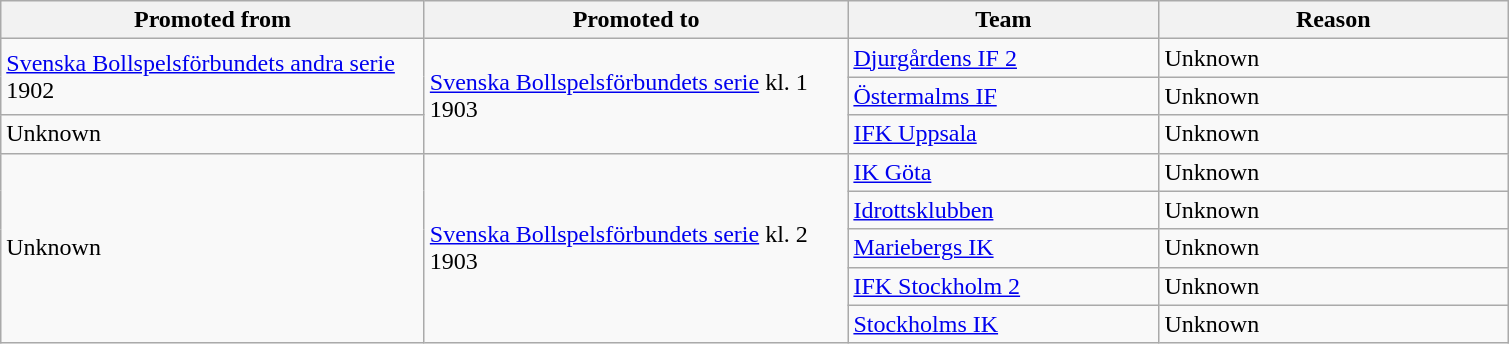<table class="wikitable" style="text-align: left;">
<tr>
<th style="width: 275px;">Promoted from</th>
<th style="width: 275px;">Promoted to</th>
<th style="width: 200px;">Team</th>
<th style="width: 225px;">Reason</th>
</tr>
<tr>
<td rowspan=2><a href='#'>Svenska Bollspelsförbundets andra serie</a> 1902</td>
<td rowspan=3><a href='#'>Svenska Bollspelsförbundets serie</a> kl. 1 1903</td>
<td><a href='#'>Djurgårdens IF 2</a></td>
<td>Unknown</td>
</tr>
<tr>
<td><a href='#'>Östermalms IF</a></td>
<td>Unknown</td>
</tr>
<tr>
<td>Unknown</td>
<td><a href='#'>IFK Uppsala</a></td>
<td>Unknown</td>
</tr>
<tr>
<td rowspan=5>Unknown</td>
<td rowspan=5><a href='#'>Svenska Bollspelsförbundets serie</a> kl. 2 1903</td>
<td><a href='#'>IK Göta</a></td>
<td>Unknown</td>
</tr>
<tr>
<td><a href='#'>Idrottsklubben</a></td>
<td>Unknown</td>
</tr>
<tr>
<td><a href='#'>Mariebergs IK</a></td>
<td>Unknown</td>
</tr>
<tr>
<td><a href='#'>IFK Stockholm 2</a></td>
<td>Unknown</td>
</tr>
<tr>
<td><a href='#'>Stockholms IK</a></td>
<td>Unknown</td>
</tr>
</table>
